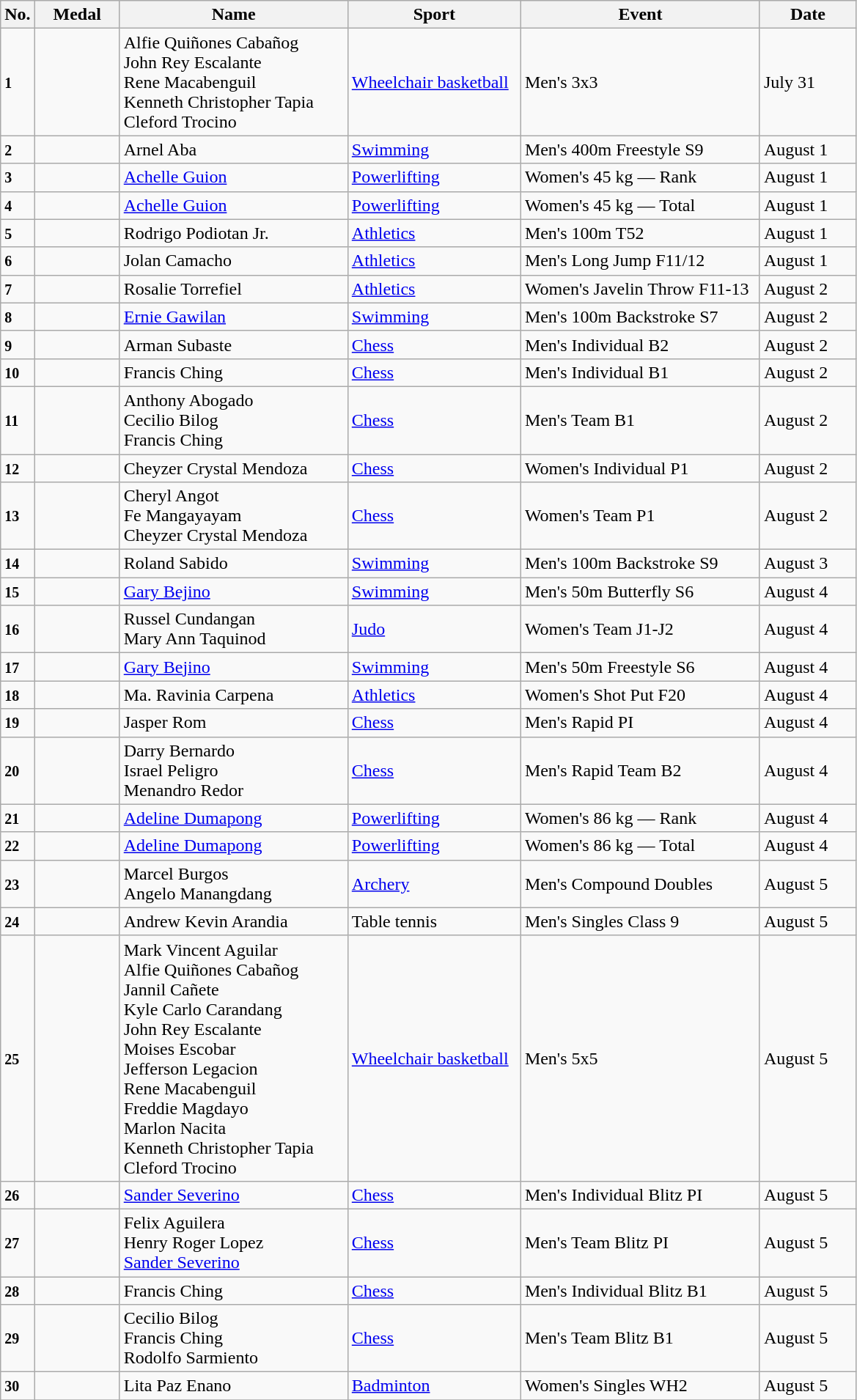<table class="wikitable sortable" style="font-size:100%; text-align=center;">
<tr>
<th width="10">No.</th>
<th width="70">Medal</th>
<th width="200">Name</th>
<th width="150">Sport</th>
<th width="210">Event</th>
<th width="80">Date</th>
</tr>
<tr>
<td><small><strong>1</strong></small></td>
<td></td>
<td align=left>Alfie Quiñones Cabañog<br>John Rey Escalante<br>Rene Macabenguil<br>Kenneth Christopher Tapia<br>Cleford Trocino</td>
<td> <a href='#'>Wheelchair basketball</a></td>
<td>Men's 3x3</td>
<td>July 31</td>
</tr>
<tr>
<td><small><strong>2</strong></small></td>
<td></td>
<td>Arnel Aba</td>
<td> <a href='#'>Swimming</a></td>
<td>Men's 400m Freestyle S9</td>
<td>August 1</td>
</tr>
<tr>
<td><small><strong>3</strong></small></td>
<td></td>
<td><a href='#'>Achelle Guion</a></td>
<td> <a href='#'>Powerlifting</a></td>
<td>Women's 45 kg ― Rank</td>
<td>August 1</td>
</tr>
<tr>
<td><small><strong>4</strong></small></td>
<td></td>
<td><a href='#'>Achelle Guion</a></td>
<td> <a href='#'>Powerlifting</a></td>
<td>Women's 45 kg ― Total</td>
<td>August 1</td>
</tr>
<tr>
<td><small><strong>5</strong></small></td>
<td></td>
<td>Rodrigo Podiotan Jr.</td>
<td> <a href='#'>Athletics</a></td>
<td>Men's 100m T52</td>
<td>August 1</td>
</tr>
<tr>
<td><small><strong>6</strong></small></td>
<td></td>
<td>Jolan Camacho</td>
<td> <a href='#'>Athletics</a></td>
<td>Men's Long Jump F11/12</td>
<td>August 1</td>
</tr>
<tr>
<td><small><strong>7</strong></small></td>
<td></td>
<td>Rosalie Torrefiel</td>
<td> <a href='#'>Athletics</a></td>
<td>Women's Javelin Throw F11-13</td>
<td>August 2</td>
</tr>
<tr>
<td><small><strong>8</strong></small></td>
<td></td>
<td><a href='#'>Ernie Gawilan</a></td>
<td> <a href='#'>Swimming</a></td>
<td>Men's 100m Backstroke S7</td>
<td>August 2</td>
</tr>
<tr>
<td><small><strong>9</strong></small></td>
<td></td>
<td align=left>Arman Subaste</td>
<td> <a href='#'>Chess</a></td>
<td>Men's Individual B2</td>
<td>August 2</td>
</tr>
<tr>
<td><small><strong>10</strong></small></td>
<td></td>
<td align=left>Francis Ching</td>
<td> <a href='#'>Chess</a></td>
<td>Men's Individual B1</td>
<td>August 2</td>
</tr>
<tr>
<td><small><strong>11</strong></small></td>
<td></td>
<td align=left>Anthony Abogado<br>Cecilio Bilog<br>Francis Ching</td>
<td> <a href='#'>Chess</a></td>
<td>Men's Team B1</td>
<td>August 2</td>
</tr>
<tr>
<td><small><strong>12</strong></small></td>
<td></td>
<td align=left>Cheyzer Crystal Mendoza</td>
<td> <a href='#'>Chess</a></td>
<td>Women's Individual P1</td>
<td>August 2</td>
</tr>
<tr>
<td><small><strong>13</strong></small></td>
<td></td>
<td align=left>Cheryl Angot<br>Fe Mangayayam<br>Cheyzer Crystal Mendoza</td>
<td> <a href='#'>Chess</a></td>
<td>Women's Team P1</td>
<td>August 2</td>
</tr>
<tr>
<td><small><strong>14</strong></small></td>
<td></td>
<td>Roland Sabido</td>
<td> <a href='#'>Swimming</a></td>
<td>Men's 100m Backstroke S9</td>
<td>August 3</td>
</tr>
<tr>
<td><small><strong>15</strong></small></td>
<td></td>
<td><a href='#'>Gary Bejino</a></td>
<td> <a href='#'>Swimming</a></td>
<td>Men's 50m Butterfly S6</td>
<td>August 4</td>
</tr>
<tr>
<td><small><strong>16</strong></small></td>
<td></td>
<td>Russel Cundangan<br>Mary Ann Taquinod</td>
<td> <a href='#'>Judo</a></td>
<td>Women's Team J1-J2</td>
<td>August 4</td>
</tr>
<tr>
<td><small><strong>17</strong></small></td>
<td></td>
<td><a href='#'>Gary Bejino</a></td>
<td> <a href='#'>Swimming</a></td>
<td>Men's 50m Freestyle S6</td>
<td>August 4</td>
</tr>
<tr>
<td><small><strong>18</strong></small></td>
<td></td>
<td>Ma. Ravinia Carpena</td>
<td> <a href='#'>Athletics</a></td>
<td>Women's Shot Put F20</td>
<td>August 4</td>
</tr>
<tr>
<td><small><strong>19</strong></small></td>
<td></td>
<td align=left>Jasper Rom</td>
<td> <a href='#'>Chess</a></td>
<td>Men's Rapid PI</td>
<td>August 4</td>
</tr>
<tr>
<td><small><strong>20</strong></small></td>
<td></td>
<td align=left>Darry Bernardo<br>Israel Peligro<br>Menandro Redor</td>
<td> <a href='#'>Chess</a></td>
<td>Men's Rapid Team B2</td>
<td>August 4</td>
</tr>
<tr>
<td><small><strong>21</strong></small></td>
<td></td>
<td><a href='#'>Adeline Dumapong</a></td>
<td> <a href='#'>Powerlifting</a></td>
<td>Women's 86 kg ― Rank</td>
<td>August 4</td>
</tr>
<tr>
<td><small><strong>22</strong></small></td>
<td></td>
<td><a href='#'>Adeline Dumapong</a></td>
<td> <a href='#'>Powerlifting</a></td>
<td>Women's 86 kg ― Total</td>
<td>August 4</td>
</tr>
<tr>
<td><small><strong>23</strong></small></td>
<td></td>
<td align=left>Marcel Burgos<br>Angelo Manangdang</td>
<td> <a href='#'>Archery</a></td>
<td>Men's Compound Doubles</td>
<td>August 5</td>
</tr>
<tr>
<td><small><strong>24</strong></small></td>
<td></td>
<td>Andrew Kevin Arandia</td>
<td> Table tennis</td>
<td>Men's Singles Class 9</td>
<td>August 5</td>
</tr>
<tr>
<td><small><strong>25</strong></small></td>
<td></td>
<td align=left>Mark Vincent Aguilar<br>Alfie Quiñones Cabañog<br>Jannil Cañete<br>Kyle Carlo Carandang<br>John Rey Escalante<br>Moises Escobar<br>Jefferson Legacion<br>Rene Macabenguil<br>Freddie Magdayo<br>Marlon Nacita<br>Kenneth Christopher Tapia<br>Cleford Trocino</td>
<td> <a href='#'>Wheelchair basketball</a></td>
<td>Men's 5x5</td>
<td>August 5</td>
</tr>
<tr>
<td><small><strong>26</strong></small></td>
<td></td>
<td align=left><a href='#'>Sander Severino</a></td>
<td> <a href='#'>Chess</a></td>
<td>Men's Individual Blitz PI</td>
<td>August 5</td>
</tr>
<tr>
<td><small><strong>27</strong></small></td>
<td></td>
<td align=left>Felix Aguilera<br>Henry Roger Lopez<br><a href='#'>Sander Severino</a></td>
<td> <a href='#'>Chess</a></td>
<td>Men's Team Blitz PI</td>
<td>August 5</td>
</tr>
<tr>
<td><small><strong>28</strong></small></td>
<td></td>
<td align=left>Francis Ching</td>
<td> <a href='#'>Chess</a></td>
<td>Men's Individual Blitz B1</td>
<td>August 5</td>
</tr>
<tr>
<td><small><strong>29</strong></small></td>
<td></td>
<td align=left>Cecilio Bilog<br>Francis Ching<br>Rodolfo Sarmiento</td>
<td> <a href='#'>Chess</a></td>
<td>Men's Team Blitz B1</td>
<td>August 5</td>
</tr>
<tr>
<td><small><strong>30</strong></small></td>
<td></td>
<td align=left>Lita Paz Enano</td>
<td> <a href='#'>Badminton</a></td>
<td>Women's Singles WH2</td>
<td>August 5</td>
</tr>
<tr>
</tr>
</table>
